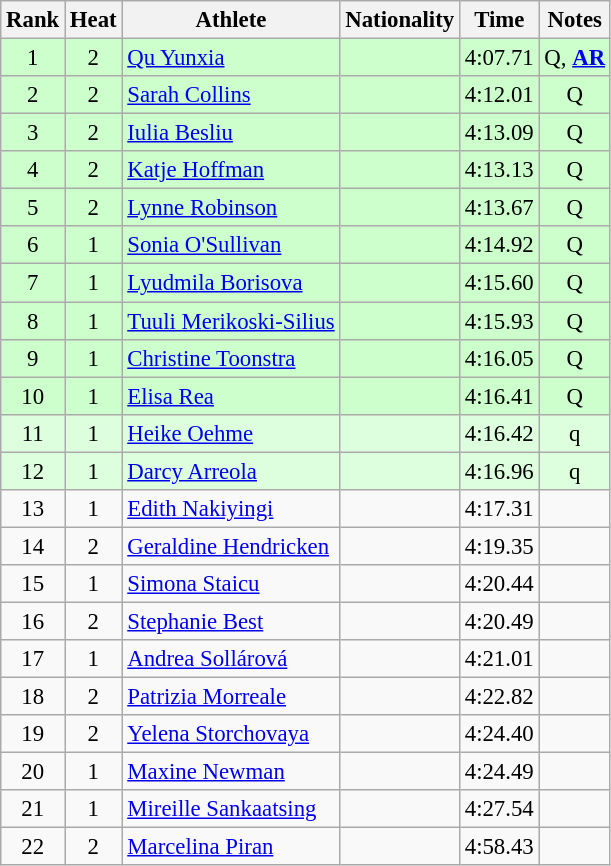<table class="wikitable sortable" style="text-align:center;font-size:95%">
<tr>
<th>Rank</th>
<th>Heat</th>
<th>Athlete</th>
<th>Nationality</th>
<th>Time</th>
<th>Notes</th>
</tr>
<tr bgcolor=ccffcc>
<td>1</td>
<td>2</td>
<td align="left"><a href='#'>Qu Yunxia</a></td>
<td align=left></td>
<td>4:07.71</td>
<td>Q, <strong><a href='#'>AR</a></strong></td>
</tr>
<tr bgcolor=ccffcc>
<td>2</td>
<td>2</td>
<td align="left"><a href='#'>Sarah Collins</a></td>
<td align=left></td>
<td>4:12.01</td>
<td>Q</td>
</tr>
<tr bgcolor=ccffcc>
<td>3</td>
<td>2</td>
<td align="left"><a href='#'>Iulia Besliu</a></td>
<td align=left></td>
<td>4:13.09</td>
<td>Q</td>
</tr>
<tr bgcolor=ccffcc>
<td>4</td>
<td>2</td>
<td align="left"><a href='#'>Katje Hoffman</a></td>
<td align=left></td>
<td>4:13.13</td>
<td>Q</td>
</tr>
<tr bgcolor=ccffcc>
<td>5</td>
<td>2</td>
<td align="left"><a href='#'>Lynne Robinson</a></td>
<td align=left></td>
<td>4:13.67</td>
<td>Q</td>
</tr>
<tr bgcolor=ccffcc>
<td>6</td>
<td>1</td>
<td align="left"><a href='#'>Sonia O'Sullivan</a></td>
<td align=left></td>
<td>4:14.92</td>
<td>Q</td>
</tr>
<tr bgcolor=ccffcc>
<td>7</td>
<td>1</td>
<td align="left"><a href='#'>Lyudmila Borisova</a></td>
<td align=left></td>
<td>4:15.60</td>
<td>Q</td>
</tr>
<tr bgcolor=ccffcc>
<td>8</td>
<td>1</td>
<td align="left"><a href='#'>Tuuli Merikoski-Silius</a></td>
<td align=left></td>
<td>4:15.93</td>
<td>Q</td>
</tr>
<tr bgcolor=ccffcc>
<td>9</td>
<td>1</td>
<td align="left"><a href='#'>Christine Toonstra</a></td>
<td align=left></td>
<td>4:16.05</td>
<td>Q</td>
</tr>
<tr bgcolor=ccffcc>
<td>10</td>
<td>1</td>
<td align="left"><a href='#'>Elisa Rea</a></td>
<td align=left></td>
<td>4:16.41</td>
<td>Q</td>
</tr>
<tr bgcolor=ddffdd>
<td>11</td>
<td>1</td>
<td align="left"><a href='#'>Heike Oehme</a></td>
<td align=left></td>
<td>4:16.42</td>
<td>q</td>
</tr>
<tr bgcolor=ddffdd>
<td>12</td>
<td>1</td>
<td align="left"><a href='#'>Darcy Arreola</a></td>
<td align=left></td>
<td>4:16.96</td>
<td>q</td>
</tr>
<tr>
<td>13</td>
<td>1</td>
<td align="left"><a href='#'>Edith Nakiyingi</a></td>
<td align=left></td>
<td>4:17.31</td>
<td></td>
</tr>
<tr>
<td>14</td>
<td>2</td>
<td align="left"><a href='#'>Geraldine Hendricken</a></td>
<td align=left></td>
<td>4:19.35</td>
<td></td>
</tr>
<tr>
<td>15</td>
<td>1</td>
<td align="left"><a href='#'>Simona Staicu</a></td>
<td align=left></td>
<td>4:20.44</td>
<td></td>
</tr>
<tr>
<td>16</td>
<td>2</td>
<td align="left"><a href='#'>Stephanie Best</a></td>
<td align=left></td>
<td>4:20.49</td>
<td></td>
</tr>
<tr>
<td>17</td>
<td>1</td>
<td align="left"><a href='#'>Andrea Sollárová</a></td>
<td align=left></td>
<td>4:21.01</td>
<td></td>
</tr>
<tr>
<td>18</td>
<td>2</td>
<td align="left"><a href='#'>Patrizia Morreale</a></td>
<td align=left></td>
<td>4:22.82</td>
<td></td>
</tr>
<tr>
<td>19</td>
<td>2</td>
<td align="left"><a href='#'>Yelena Storchovaya</a></td>
<td align=left></td>
<td>4:24.40</td>
<td></td>
</tr>
<tr>
<td>20</td>
<td>1</td>
<td align="left"><a href='#'>Maxine Newman</a></td>
<td align=left></td>
<td>4:24.49</td>
<td></td>
</tr>
<tr>
<td>21</td>
<td>1</td>
<td align="left"><a href='#'>Mireille Sankaatsing</a></td>
<td align=left></td>
<td>4:27.54</td>
<td></td>
</tr>
<tr>
<td>22</td>
<td>2</td>
<td align="left"><a href='#'>Marcelina Piran</a></td>
<td align=left></td>
<td>4:58.43</td>
<td></td>
</tr>
</table>
